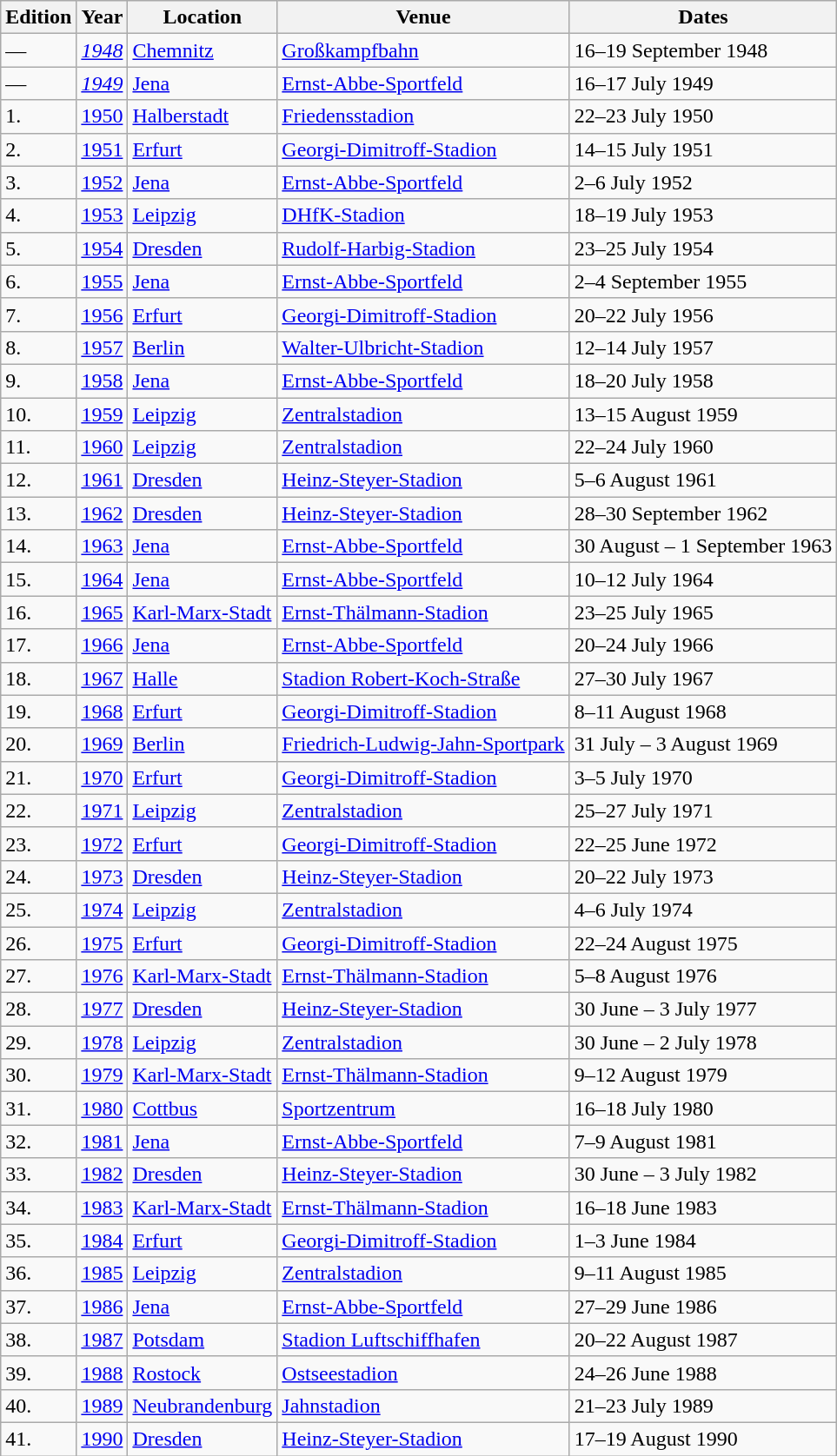<table class="wikitable sortable">
<tr>
<th>Edition</th>
<th>Year</th>
<th>Location</th>
<th>Venue</th>
<th class="unsortable">Dates</th>
</tr>
<tr>
<td>—</td>
<td><em><a href='#'>1948</a></em></td>
<td><a href='#'>Chemnitz</a></td>
<td><a href='#'>Großkampfbahn</a></td>
<td>16–19 September 1948</td>
</tr>
<tr>
<td>—</td>
<td><em><a href='#'>1949</a></em></td>
<td><a href='#'>Jena</a></td>
<td><a href='#'>Ernst-Abbe-Sportfeld</a></td>
<td>16–17 July 1949</td>
</tr>
<tr>
<td>1.</td>
<td><a href='#'>1950</a></td>
<td><a href='#'>Halberstadt</a></td>
<td><a href='#'>Friedensstadion</a></td>
<td>22–23 July 1950</td>
</tr>
<tr>
<td>2.</td>
<td><a href='#'>1951</a></td>
<td><a href='#'>Erfurt</a></td>
<td><a href='#'>Georgi-Dimitroff-Stadion</a></td>
<td>14–15 July 1951</td>
</tr>
<tr>
<td>3.</td>
<td><a href='#'>1952</a></td>
<td><a href='#'>Jena</a></td>
<td><a href='#'>Ernst-Abbe-Sportfeld</a></td>
<td>2–6 July 1952</td>
</tr>
<tr>
<td>4.</td>
<td><a href='#'>1953</a></td>
<td><a href='#'>Leipzig</a></td>
<td><a href='#'>DHfK-Stadion</a></td>
<td>18–19 July 1953</td>
</tr>
<tr>
<td>5.</td>
<td><a href='#'>1954</a></td>
<td><a href='#'>Dresden</a></td>
<td><a href='#'>Rudolf-Harbig-Stadion</a></td>
<td>23–25 July 1954</td>
</tr>
<tr>
<td>6.</td>
<td><a href='#'>1955</a></td>
<td><a href='#'>Jena</a></td>
<td><a href='#'>Ernst-Abbe-Sportfeld</a></td>
<td>2–4 September 1955</td>
</tr>
<tr>
<td>7.</td>
<td><a href='#'>1956</a></td>
<td><a href='#'>Erfurt</a></td>
<td><a href='#'>Georgi-Dimitroff-Stadion</a></td>
<td>20–22 July 1956</td>
</tr>
<tr>
<td>8.</td>
<td><a href='#'>1957</a></td>
<td><a href='#'>Berlin</a></td>
<td><a href='#'>Walter-Ulbricht-Stadion</a></td>
<td>12–14 July 1957</td>
</tr>
<tr>
<td>9.</td>
<td><a href='#'>1958</a></td>
<td><a href='#'>Jena</a></td>
<td><a href='#'>Ernst-Abbe-Sportfeld</a></td>
<td>18–20 July 1958</td>
</tr>
<tr>
<td>10.</td>
<td><a href='#'>1959</a></td>
<td><a href='#'>Leipzig</a></td>
<td><a href='#'>Zentralstadion</a></td>
<td>13–15 August 1959</td>
</tr>
<tr>
<td>11.</td>
<td><a href='#'>1960</a></td>
<td><a href='#'>Leipzig</a></td>
<td><a href='#'>Zentralstadion</a></td>
<td>22–24 July 1960</td>
</tr>
<tr>
<td>12.</td>
<td><a href='#'>1961</a></td>
<td><a href='#'>Dresden</a></td>
<td><a href='#'>Heinz-Steyer-Stadion</a></td>
<td>5–6 August 1961</td>
</tr>
<tr>
<td>13.</td>
<td><a href='#'>1962</a></td>
<td><a href='#'>Dresden</a></td>
<td><a href='#'>Heinz-Steyer-Stadion</a></td>
<td>28–30 September 1962</td>
</tr>
<tr>
<td>14.</td>
<td><a href='#'>1963</a></td>
<td><a href='#'>Jena</a></td>
<td><a href='#'>Ernst-Abbe-Sportfeld</a></td>
<td>30 August – 1 September 1963</td>
</tr>
<tr>
<td>15.</td>
<td><a href='#'>1964</a></td>
<td><a href='#'>Jena</a></td>
<td><a href='#'>Ernst-Abbe-Sportfeld</a></td>
<td>10–12 July 1964</td>
</tr>
<tr>
<td>16.</td>
<td><a href='#'>1965</a></td>
<td><a href='#'>Karl-Marx-Stadt</a></td>
<td><a href='#'>Ernst-Thälmann-Stadion</a></td>
<td>23–25 July 1965</td>
</tr>
<tr>
<td>17.</td>
<td><a href='#'>1966</a></td>
<td><a href='#'>Jena</a></td>
<td><a href='#'>Ernst-Abbe-Sportfeld</a></td>
<td>20–24 July 1966</td>
</tr>
<tr>
<td>18.</td>
<td><a href='#'>1967</a></td>
<td><a href='#'>Halle</a></td>
<td><a href='#'>Stadion Robert-Koch-Straße</a></td>
<td>27–30 July 1967</td>
</tr>
<tr>
<td>19.</td>
<td><a href='#'>1968</a></td>
<td><a href='#'>Erfurt</a></td>
<td><a href='#'>Georgi-Dimitroff-Stadion</a></td>
<td>8–11 August 1968</td>
</tr>
<tr>
<td>20.</td>
<td><a href='#'>1969</a></td>
<td><a href='#'>Berlin</a></td>
<td><a href='#'>Friedrich-Ludwig-Jahn-Sportpark</a></td>
<td>31 July – 3 August 1969</td>
</tr>
<tr>
<td>21.</td>
<td><a href='#'>1970</a></td>
<td><a href='#'>Erfurt</a></td>
<td><a href='#'>Georgi-Dimitroff-Stadion</a></td>
<td>3–5 July 1970</td>
</tr>
<tr>
<td>22.</td>
<td><a href='#'>1971</a></td>
<td><a href='#'>Leipzig</a></td>
<td><a href='#'>Zentralstadion</a></td>
<td>25–27 July 1971</td>
</tr>
<tr>
<td>23.</td>
<td><a href='#'>1972</a></td>
<td><a href='#'>Erfurt</a></td>
<td><a href='#'>Georgi-Dimitroff-Stadion</a></td>
<td>22–25 June 1972</td>
</tr>
<tr>
<td>24.</td>
<td><a href='#'>1973</a></td>
<td><a href='#'>Dresden</a></td>
<td><a href='#'>Heinz-Steyer-Stadion</a></td>
<td>20–22 July 1973</td>
</tr>
<tr>
<td>25.</td>
<td><a href='#'>1974</a></td>
<td><a href='#'>Leipzig</a></td>
<td><a href='#'>Zentralstadion</a></td>
<td>4–6 July 1974</td>
</tr>
<tr>
<td>26.</td>
<td><a href='#'>1975</a></td>
<td><a href='#'>Erfurt</a></td>
<td><a href='#'>Georgi-Dimitroff-Stadion</a></td>
<td>22–24 August 1975</td>
</tr>
<tr>
<td>27.</td>
<td><a href='#'>1976</a></td>
<td><a href='#'>Karl-Marx-Stadt</a></td>
<td><a href='#'>Ernst-Thälmann-Stadion</a></td>
<td>5–8 August 1976</td>
</tr>
<tr>
<td>28.</td>
<td><a href='#'>1977</a></td>
<td><a href='#'>Dresden</a></td>
<td><a href='#'>Heinz-Steyer-Stadion</a></td>
<td>30 June – 3 July 1977</td>
</tr>
<tr>
<td>29.</td>
<td><a href='#'>1978</a></td>
<td><a href='#'>Leipzig</a></td>
<td><a href='#'>Zentralstadion</a></td>
<td>30 June – 2 July 1978</td>
</tr>
<tr>
<td>30.</td>
<td><a href='#'>1979</a></td>
<td><a href='#'>Karl-Marx-Stadt</a></td>
<td><a href='#'>Ernst-Thälmann-Stadion</a></td>
<td>9–12 August 1979</td>
</tr>
<tr>
<td>31.</td>
<td><a href='#'>1980</a></td>
<td><a href='#'>Cottbus</a></td>
<td><a href='#'>Sportzentrum</a></td>
<td>16–18 July 1980</td>
</tr>
<tr>
<td>32.</td>
<td><a href='#'>1981</a></td>
<td><a href='#'>Jena</a></td>
<td><a href='#'>Ernst-Abbe-Sportfeld</a></td>
<td>7–9 August 1981</td>
</tr>
<tr>
<td>33.</td>
<td><a href='#'>1982</a></td>
<td><a href='#'>Dresden</a></td>
<td><a href='#'>Heinz-Steyer-Stadion</a></td>
<td>30 June – 3 July 1982</td>
</tr>
<tr>
<td>34.</td>
<td><a href='#'>1983</a></td>
<td><a href='#'>Karl-Marx-Stadt</a></td>
<td><a href='#'>Ernst-Thälmann-Stadion</a></td>
<td>16–18 June 1983</td>
</tr>
<tr>
<td>35.</td>
<td><a href='#'>1984</a></td>
<td><a href='#'>Erfurt</a></td>
<td><a href='#'>Georgi-Dimitroff-Stadion</a></td>
<td>1–3 June 1984</td>
</tr>
<tr>
<td>36.</td>
<td><a href='#'>1985</a></td>
<td><a href='#'>Leipzig</a></td>
<td><a href='#'>Zentralstadion</a></td>
<td>9–11 August 1985</td>
</tr>
<tr>
<td>37.</td>
<td><a href='#'>1986</a></td>
<td><a href='#'>Jena</a></td>
<td><a href='#'>Ernst-Abbe-Sportfeld</a></td>
<td>27–29 June 1986</td>
</tr>
<tr>
<td>38.</td>
<td><a href='#'>1987</a></td>
<td><a href='#'>Potsdam</a></td>
<td><a href='#'>Stadion Luftschiffhafen</a></td>
<td>20–22 August 1987</td>
</tr>
<tr>
<td>39.</td>
<td><a href='#'>1988</a></td>
<td><a href='#'>Rostock</a></td>
<td><a href='#'>Ostseestadion</a></td>
<td>24–26 June 1988</td>
</tr>
<tr>
<td>40.</td>
<td><a href='#'>1989</a></td>
<td><a href='#'>Neubrandenburg</a></td>
<td><a href='#'>Jahnstadion</a></td>
<td>21–23 July 1989</td>
</tr>
<tr>
<td>41.</td>
<td><a href='#'>1990</a></td>
<td><a href='#'>Dresden</a></td>
<td><a href='#'>Heinz-Steyer-Stadion</a></td>
<td>17–19 August 1990</td>
</tr>
</table>
